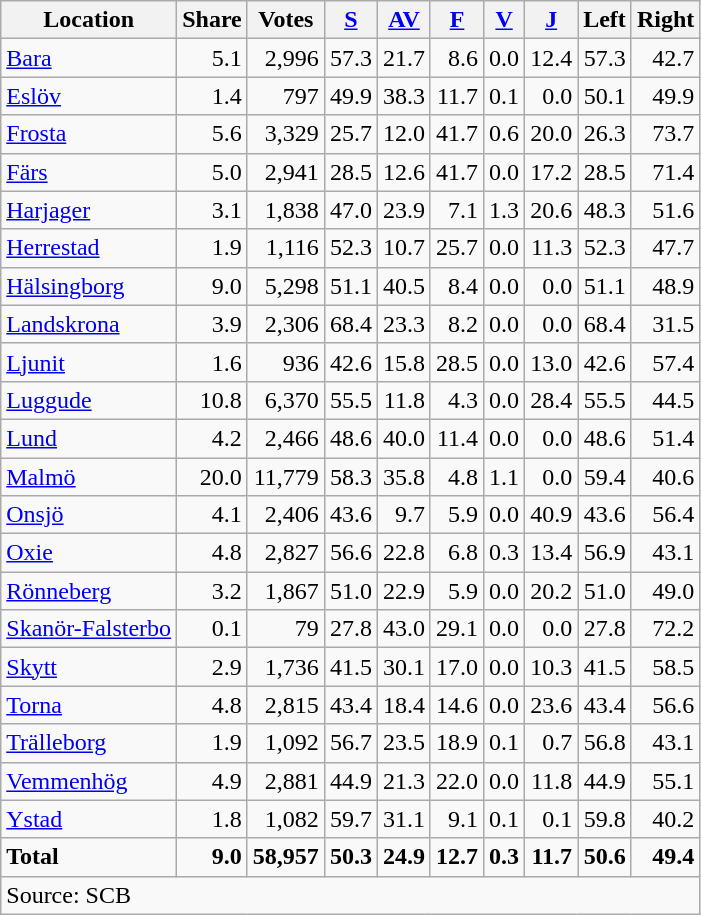<table class="wikitable sortable" style=text-align:right>
<tr>
<th>Location</th>
<th>Share</th>
<th>Votes</th>
<th><a href='#'>S</a></th>
<th><a href='#'>AV</a></th>
<th><a href='#'>F</a></th>
<th><a href='#'>V</a></th>
<th><a href='#'>J</a></th>
<th>Left</th>
<th>Right</th>
</tr>
<tr>
<td align=left><a href='#'>Bara</a></td>
<td>5.1</td>
<td>2,996</td>
<td>57.3</td>
<td>21.7</td>
<td>8.6</td>
<td>0.0</td>
<td>12.4</td>
<td>57.3</td>
<td>42.7</td>
</tr>
<tr>
<td align=left><a href='#'>Eslöv</a></td>
<td>1.4</td>
<td>797</td>
<td>49.9</td>
<td>38.3</td>
<td>11.7</td>
<td>0.1</td>
<td>0.0</td>
<td>50.1</td>
<td>49.9</td>
</tr>
<tr>
<td align=left><a href='#'>Frosta</a></td>
<td>5.6</td>
<td>3,329</td>
<td>25.7</td>
<td>12.0</td>
<td>41.7</td>
<td>0.6</td>
<td>20.0</td>
<td>26.3</td>
<td>73.7</td>
</tr>
<tr>
<td align=left><a href='#'>Färs</a></td>
<td>5.0</td>
<td>2,941</td>
<td>28.5</td>
<td>12.6</td>
<td>41.7</td>
<td>0.0</td>
<td>17.2</td>
<td>28.5</td>
<td>71.4</td>
</tr>
<tr>
<td align=left><a href='#'>Harjager</a></td>
<td>3.1</td>
<td>1,838</td>
<td>47.0</td>
<td>23.9</td>
<td>7.1</td>
<td>1.3</td>
<td>20.6</td>
<td>48.3</td>
<td>51.6</td>
</tr>
<tr>
<td align=left><a href='#'>Herrestad</a></td>
<td>1.9</td>
<td>1,116</td>
<td>52.3</td>
<td>10.7</td>
<td>25.7</td>
<td>0.0</td>
<td>11.3</td>
<td>52.3</td>
<td>47.7</td>
</tr>
<tr>
<td align=left><a href='#'>Hälsingborg</a></td>
<td>9.0</td>
<td>5,298</td>
<td>51.1</td>
<td>40.5</td>
<td>8.4</td>
<td>0.0</td>
<td>0.0</td>
<td>51.1</td>
<td>48.9</td>
</tr>
<tr>
<td align=left><a href='#'>Landskrona</a></td>
<td>3.9</td>
<td>2,306</td>
<td>68.4</td>
<td>23.3</td>
<td>8.2</td>
<td>0.0</td>
<td>0.0</td>
<td>68.4</td>
<td>31.5</td>
</tr>
<tr>
<td align=left><a href='#'>Ljunit</a></td>
<td>1.6</td>
<td>936</td>
<td>42.6</td>
<td>15.8</td>
<td>28.5</td>
<td>0.0</td>
<td>13.0</td>
<td>42.6</td>
<td>57.4</td>
</tr>
<tr>
<td align=left><a href='#'>Luggude</a></td>
<td>10.8</td>
<td>6,370</td>
<td>55.5</td>
<td>11.8</td>
<td>4.3</td>
<td>0.0</td>
<td>28.4</td>
<td>55.5</td>
<td>44.5</td>
</tr>
<tr>
<td align=left><a href='#'>Lund</a></td>
<td>4.2</td>
<td>2,466</td>
<td>48.6</td>
<td>40.0</td>
<td>11.4</td>
<td>0.0</td>
<td>0.0</td>
<td>48.6</td>
<td>51.4</td>
</tr>
<tr>
<td align=left><a href='#'>Malmö</a></td>
<td>20.0</td>
<td>11,779</td>
<td>58.3</td>
<td>35.8</td>
<td>4.8</td>
<td>1.1</td>
<td>0.0</td>
<td>59.4</td>
<td>40.6</td>
</tr>
<tr>
<td align=left><a href='#'>Onsjö</a></td>
<td>4.1</td>
<td>2,406</td>
<td>43.6</td>
<td>9.7</td>
<td>5.9</td>
<td>0.0</td>
<td>40.9</td>
<td>43.6</td>
<td>56.4</td>
</tr>
<tr>
<td align=left><a href='#'>Oxie</a></td>
<td>4.8</td>
<td>2,827</td>
<td>56.6</td>
<td>22.8</td>
<td>6.8</td>
<td>0.3</td>
<td>13.4</td>
<td>56.9</td>
<td>43.1</td>
</tr>
<tr>
<td align=left><a href='#'>Rönneberg</a></td>
<td>3.2</td>
<td>1,867</td>
<td>51.0</td>
<td>22.9</td>
<td>5.9</td>
<td>0.0</td>
<td>20.2</td>
<td>51.0</td>
<td>49.0</td>
</tr>
<tr>
<td align=left><a href='#'>Skanör-Falsterbo</a></td>
<td>0.1</td>
<td>79</td>
<td>27.8</td>
<td>43.0</td>
<td>29.1</td>
<td>0.0</td>
<td>0.0</td>
<td>27.8</td>
<td>72.2</td>
</tr>
<tr>
<td align=left><a href='#'>Skytt</a></td>
<td>2.9</td>
<td>1,736</td>
<td>41.5</td>
<td>30.1</td>
<td>17.0</td>
<td>0.0</td>
<td>10.3</td>
<td>41.5</td>
<td>58.5</td>
</tr>
<tr>
<td align=left><a href='#'>Torna</a></td>
<td>4.8</td>
<td>2,815</td>
<td>43.4</td>
<td>18.4</td>
<td>14.6</td>
<td>0.0</td>
<td>23.6</td>
<td>43.4</td>
<td>56.6</td>
</tr>
<tr>
<td align=left><a href='#'>Trälleborg</a></td>
<td>1.9</td>
<td>1,092</td>
<td>56.7</td>
<td>23.5</td>
<td>18.9</td>
<td>0.1</td>
<td>0.7</td>
<td>56.8</td>
<td>43.1</td>
</tr>
<tr>
<td align=left><a href='#'>Vemmenhög</a></td>
<td>4.9</td>
<td>2,881</td>
<td>44.9</td>
<td>21.3</td>
<td>22.0</td>
<td>0.0</td>
<td>11.8</td>
<td>44.9</td>
<td>55.1</td>
</tr>
<tr>
<td align=left><a href='#'>Ystad</a></td>
<td>1.8</td>
<td>1,082</td>
<td>59.7</td>
<td>31.1</td>
<td>9.1</td>
<td>0.1</td>
<td>0.1</td>
<td>59.8</td>
<td>40.2</td>
</tr>
<tr>
<td align=left><strong>Total</strong></td>
<td><strong>9.0</strong></td>
<td><strong>58,957</strong></td>
<td><strong>50.3</strong></td>
<td><strong>24.9</strong></td>
<td><strong>12.7</strong></td>
<td><strong>0.3</strong></td>
<td><strong>11.7</strong></td>
<td><strong>50.6</strong></td>
<td><strong>49.4</strong></td>
</tr>
<tr>
<td align=left colspan=10>Source: SCB </td>
</tr>
</table>
